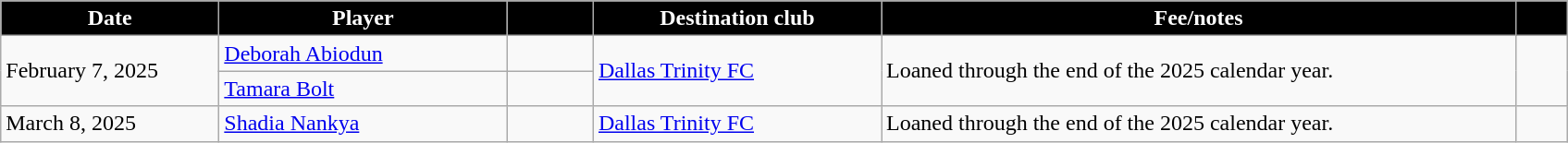<table class="wikitable sortable" style="text-align:left;">
<tr>
<th style="background:#000; color:#fff; width:150px;" data-sort-type="date">Date</th>
<th style="background:#000; color:#fff; width:200px;">Player</th>
<th style="background:#000; color:#fff; width:55px;"></th>
<th style="background:#000; color:#fff; width:200px;">Destination club</th>
<th style="background:#000; color:#fff; width:450px;">Fee/notes</th>
<th style="background:#000; color:#fff; width:30px;"></th>
</tr>
<tr>
<td rowspan="2">February 7, 2025</td>
<td> <a href='#'>Deborah Abiodun</a></td>
<td align="center"></td>
<td rowspan="2"> <a href='#'>Dallas Trinity FC</a></td>
<td rowspan="2">Loaned through the end of the 2025 calendar year.</td>
<td rowspan="2"></td>
</tr>
<tr>
<td> <a href='#'>Tamara Bolt</a></td>
<td align="center"></td>
</tr>
<tr>
<td>March 8, 2025</td>
<td> <a href='#'>Shadia Nankya</a></td>
<td align="center"></td>
<td> <a href='#'>Dallas Trinity FC</a></td>
<td>Loaned through the end of the 2025 calendar year.</td>
<td></td>
</tr>
</table>
